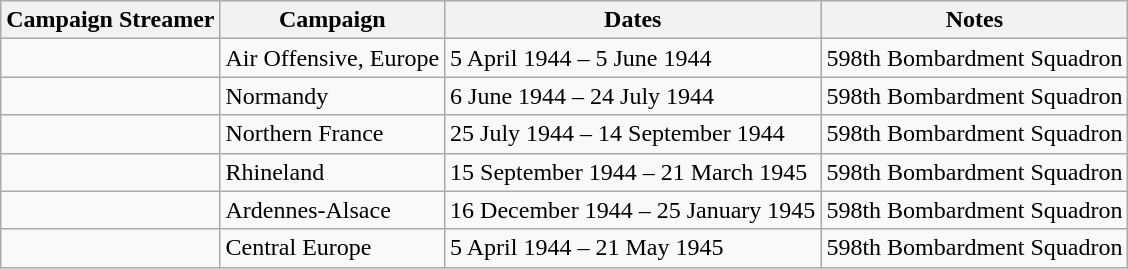<table class="wikitable">
<tr style="background:#efefef;">
<th>Campaign Streamer</th>
<th>Campaign</th>
<th>Dates</th>
<th>Notes</th>
</tr>
<tr>
<td></td>
<td>Air Offensive, Europe</td>
<td>5 April 1944 – 5 June 1944</td>
<td>598th Bombardment Squadron</td>
</tr>
<tr>
<td></td>
<td>Normandy</td>
<td>6 June 1944 – 24 July 1944</td>
<td>598th Bombardment Squadron</td>
</tr>
<tr>
<td></td>
<td>Northern France</td>
<td>25 July 1944 – 14 September 1944</td>
<td>598th Bombardment Squadron</td>
</tr>
<tr>
<td></td>
<td>Rhineland</td>
<td>15 September 1944 – 21 March 1945</td>
<td>598th Bombardment Squadron</td>
</tr>
<tr>
<td></td>
<td>Ardennes-Alsace</td>
<td>16 December 1944 – 25 January 1945</td>
<td>598th Bombardment Squadron</td>
</tr>
<tr>
<td></td>
<td>Central Europe</td>
<td>5 April 1944 – 21 May 1945</td>
<td>598th Bombardment Squadron</td>
</tr>
</table>
